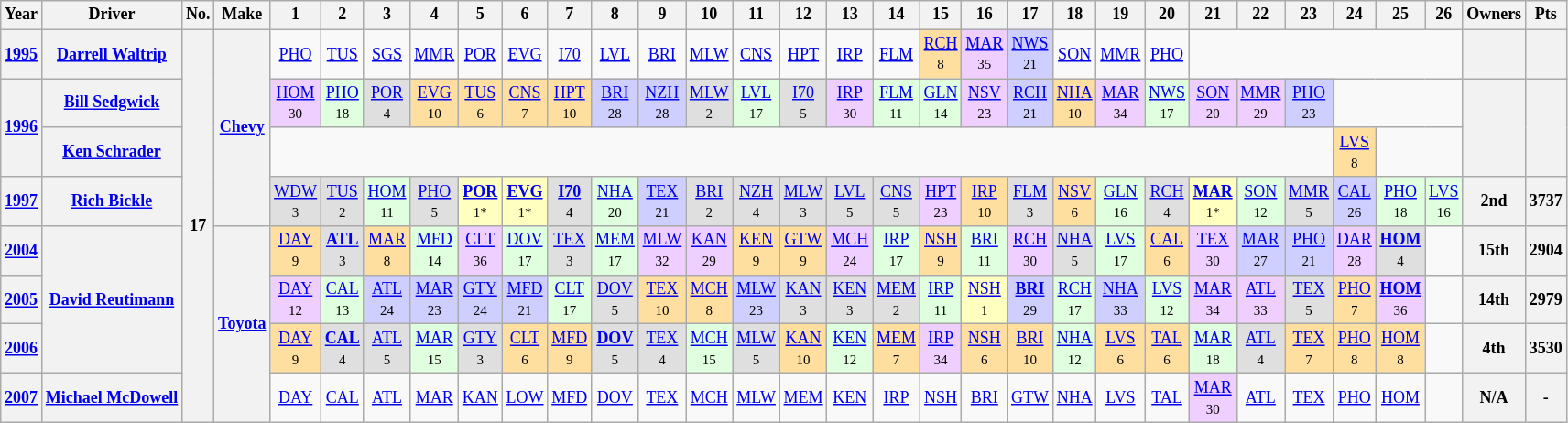<table class="wikitable" style="text-align:center; font-size:75%">
<tr>
<th>Year</th>
<th>Driver</th>
<th>No.</th>
<th>Make</th>
<th>1</th>
<th>2</th>
<th>3</th>
<th>4</th>
<th>5</th>
<th>6</th>
<th>7</th>
<th>8</th>
<th>9</th>
<th>10</th>
<th>11</th>
<th>12</th>
<th>13</th>
<th>14</th>
<th>15</th>
<th>16</th>
<th>17</th>
<th>18</th>
<th>19</th>
<th>20</th>
<th>21</th>
<th>22</th>
<th>23</th>
<th>24</th>
<th>25</th>
<th>26</th>
<th>Owners</th>
<th>Pts</th>
</tr>
<tr>
<th><a href='#'>1995</a></th>
<th><a href='#'>Darrell Waltrip</a></th>
<th rowspan=8>17</th>
<th rowspan=4><a href='#'>Chevy</a></th>
<td><a href='#'>PHO</a></td>
<td><a href='#'>TUS</a></td>
<td><a href='#'>SGS</a></td>
<td><a href='#'>MMR</a></td>
<td><a href='#'>POR</a></td>
<td><a href='#'>EVG</a></td>
<td><a href='#'>I70</a></td>
<td><a href='#'>LVL</a></td>
<td><a href='#'>BRI</a></td>
<td><a href='#'>MLW</a></td>
<td><a href='#'>CNS</a></td>
<td><a href='#'>HPT</a></td>
<td><a href='#'>IRP</a></td>
<td><a href='#'>FLM</a></td>
<td style="background:#FFDF9F;"><a href='#'>RCH</a><br><small>8</small></td>
<td style="background:#EFCFFF;"><a href='#'>MAR</a><br><small>35</small></td>
<td style="background:#CFCFFF;"><a href='#'>NWS</a><br><small>21</small></td>
<td><a href='#'>SON</a></td>
<td><a href='#'>MMR</a></td>
<td><a href='#'>PHO</a></td>
<td colspan=6></td>
<th></th>
<th></th>
</tr>
<tr>
<th rowspan=2><a href='#'>1996</a></th>
<th><a href='#'>Bill Sedgwick</a></th>
<td style="background:#EFCFFF;"><a href='#'>HOM</a><br><small>30</small></td>
<td style="background:#DFFFDF;"><a href='#'>PHO</a><br><small>18</small></td>
<td style="background:#DFDFDF;"><a href='#'>POR</a><br><small>4</small></td>
<td style="background:#FFDF9F;"><a href='#'>EVG</a><br><small>10</small></td>
<td style="background:#FFDF9F;"><a href='#'>TUS</a><br><small>6</small></td>
<td style="background:#FFDF9F;"><a href='#'>CNS</a><br><small>7</small></td>
<td style="background:#FFDF9F;"><a href='#'>HPT</a><br><small>10</small></td>
<td style="background:#CFCFFF;"><a href='#'>BRI</a><br><small>28</small></td>
<td style="background:#CFCFFF;"><a href='#'>NZH</a><br><small>28</small></td>
<td style="background:#DFDFDF;"><a href='#'>MLW</a><br><small>2</small></td>
<td style="background:#DFFFDF;"><a href='#'>LVL</a><br><small>17</small></td>
<td style="background:#DFDFDF;"><a href='#'>I70</a><br><small>5</small></td>
<td style="background:#EFCFFF;"><a href='#'>IRP</a><br><small>30</small></td>
<td style="background:#DFFFDF;"><a href='#'>FLM</a><br><small>11</small></td>
<td style="background:#DFFFDF;"><a href='#'>GLN</a><br><small>14</small></td>
<td style="background:#EFCFFF;"><a href='#'>NSV</a><br><small>23</small></td>
<td style="background:#CFCFFF;"><a href='#'>RCH</a><br><small>21</small></td>
<td style="background:#FFDF9F;"><a href='#'>NHA</a><br><small>10</small></td>
<td style="background:#EFCFFF;"><a href='#'>MAR</a><br><small>34</small></td>
<td style="background:#DFFFDF;"><a href='#'>NWS</a><br><small>17</small></td>
<td style="background:#EFCFFF;"><a href='#'>SON</a><br><small>20</small></td>
<td style="background:#EFCFFF;"><a href='#'>MMR</a><br><small>29</small></td>
<td style="background:#CFCFFF;"><a href='#'>PHO</a><br><small>23</small></td>
<td colspan=3></td>
<th rowspan=2></th>
<th rowspan=2></th>
</tr>
<tr>
<th><a href='#'>Ken Schrader</a></th>
<td colspan=23></td>
<td style="background:#FFDF9F;"><a href='#'>LVS</a><br><small>8</small></td>
<td colspan=2></td>
</tr>
<tr>
<th><a href='#'>1997</a></th>
<th><a href='#'>Rich Bickle</a></th>
<td style="background:#DFDFDF;"><a href='#'>WDW</a><br><small>3</small></td>
<td style="background:#DFDFDF;"><a href='#'>TUS</a><br><small>2</small></td>
<td style="background:#DFFFDF;"><a href='#'>HOM</a><br><small>11</small></td>
<td style="background:#DFDFDF;"><a href='#'>PHO</a><br><small>5</small></td>
<td style="background:#FFFFBF;"><strong><a href='#'>POR</a></strong><br><small>1*</small></td>
<td style="background:#FFFFBF;"><strong><a href='#'>EVG</a></strong><br><small>1*</small></td>
<td style="background:#DFDFDF;"><strong><a href='#'>I70</a></strong><br><small>4</small></td>
<td style="background:#DFFFDF;"><a href='#'>NHA</a><br><small>20</small></td>
<td style="background:#CFCFFF;"><a href='#'>TEX</a><br><small>21</small></td>
<td style="background:#DFDFDF;"><a href='#'>BRI</a><br><small>2</small></td>
<td style="background:#DFDFDF;"><a href='#'>NZH</a><br><small>4</small></td>
<td style="background:#DFDFDF;"><a href='#'>MLW</a><br><small>3</small></td>
<td style="background:#DFDFDF;"><a href='#'>LVL</a><br><small>5</small></td>
<td style="background:#DFDFDF;"><a href='#'>CNS</a><br><small>5</small></td>
<td style="background:#EFCFFF;"><a href='#'>HPT</a><br><small>23</small></td>
<td style="background:#FFDF9F;"><a href='#'>IRP</a><br><small>10</small></td>
<td style="background:#DFDFDF;"><a href='#'>FLM</a><br><small>3</small></td>
<td style="background:#FFDF9F;"><a href='#'>NSV</a><br><small>6</small></td>
<td style="background:#DFFFDF;"><a href='#'>GLN</a><br><small>16</small></td>
<td style="background:#DFDFDF;"><a href='#'>RCH</a><br><small>4</small></td>
<td style="background:#FFFFBF;"><strong><a href='#'>MAR</a></strong><br><small>1*</small></td>
<td style="background:#DFFFDF;"><a href='#'>SON</a><br><small>12</small></td>
<td style="background:#DFDFDF;"><a href='#'>MMR</a><br><small>5</small></td>
<td style="background:#CFCFFF;"><a href='#'>CAL</a><br><small>26</small></td>
<td style="background:#DFFFDF;"><a href='#'>PHO</a><br><small>18</small></td>
<td style="background:#DFFFDF;"><a href='#'>LVS</a><br><small>16</small></td>
<th>2nd</th>
<th>3737</th>
</tr>
<tr>
<th><a href='#'>2004</a></th>
<th rowspan=3><a href='#'>David Reutimann</a></th>
<th rowspan=4><a href='#'>Toyota</a></th>
<td style="background:#FFDF9F;"><a href='#'>DAY</a><br><small>9</small></td>
<td style="background:#DFDFDF;"><strong><a href='#'>ATL</a></strong><br><small>3</small></td>
<td style="background:#FFDF9F;"><a href='#'>MAR</a><br><small>8</small></td>
<td style="background:#DFFFDF;"><a href='#'>MFD</a><br><small>14</small></td>
<td style="background:#EFCFFF;"><a href='#'>CLT</a><br><small>36</small></td>
<td style="background:#DFFFDF;"><a href='#'>DOV</a><br><small>17</small></td>
<td style="background:#DFDFDF;"><a href='#'>TEX</a><br><small>3</small></td>
<td style="background:#DFFFDF;"><a href='#'>MEM</a><br><small>17</small></td>
<td style="background:#EFCFFF;"><a href='#'>MLW</a><br><small>32</small></td>
<td style="background:#EFCFFF;"><a href='#'>KAN</a><br><small>29</small></td>
<td style="background:#FFDF9F;"><a href='#'>KEN</a><br><small>9</small></td>
<td style="background:#FFDF9F;"><a href='#'>GTW</a><br><small>9</small></td>
<td style="background:#EFCFFF;"><a href='#'>MCH</a><br><small>24</small></td>
<td style="background:#DFFFDF;"><a href='#'>IRP</a><br><small>17</small></td>
<td style="background:#FFDF9F;"><a href='#'>NSH</a><br><small>9</small></td>
<td style="background:#DFFFDF;"><a href='#'>BRI</a><br><small>11</small></td>
<td style="background:#EFCFFF;"><a href='#'>RCH</a><br><small>30</small></td>
<td style="background:#DFDFDF;"><a href='#'>NHA</a><br><small>5</small></td>
<td style="background:#DFFFDF;"><a href='#'>LVS</a><br><small>17</small></td>
<td style="background:#FFDF9F;"><a href='#'>CAL</a><br><small>6</small></td>
<td style="background:#EFCFFF;"><a href='#'>TEX</a><br><small>30</small></td>
<td style="background:#CFCFFF;"><a href='#'>MAR</a><br><small>27</small></td>
<td style="background:#CFCFFF;"><a href='#'>PHO</a><br><small>21</small></td>
<td style="background:#EFCFFF;"><a href='#'>DAR</a><br><small>28</small></td>
<td style="background:#DFDFDF;"><strong><a href='#'>HOM</a></strong><br><small>4</small></td>
<td></td>
<th>15th</th>
<th>2904</th>
</tr>
<tr>
<th><a href='#'>2005</a></th>
<td style="background:#EFCFFF;"><a href='#'>DAY</a><br><small>12</small></td>
<td style="background:#DFFFDF;"><a href='#'>CAL</a><br><small>13</small></td>
<td style="background:#CFCFFF;"><a href='#'>ATL</a><br><small>24</small></td>
<td style="background:#CFCFFF;"><a href='#'>MAR</a><br><small>23</small></td>
<td style="background:#CFCFFF;"><a href='#'>GTY</a><br><small>24</small></td>
<td style="background:#CFCFFF;"><a href='#'>MFD</a><br><small>21</small></td>
<td style="background:#DFFFDF;"><a href='#'>CLT</a><br><small>17</small></td>
<td style="background:#DFDFDF;"><a href='#'>DOV</a><br><small>5</small></td>
<td style="background:#FFDF9F;"><a href='#'>TEX</a><br><small>10</small></td>
<td style="background:#FFDF9F;"><a href='#'>MCH</a><br><small>8</small></td>
<td style="background:#CFCFFF;"><a href='#'>MLW</a><br><small>23</small></td>
<td style="background:#DFDFDF;"><a href='#'>KAN</a><br><small>3</small></td>
<td style="background:#DFDFDF;"><a href='#'>KEN</a><br><small>3</small></td>
<td style="background:#DFDFDF;"><a href='#'>MEM</a><br><small>2</small></td>
<td style="background:#DFFFDF;"><a href='#'>IRP</a><br><small>11</small></td>
<td style="background:#FFFFBF;"><a href='#'>NSH</a><br><small>1</small></td>
<td style="background:#CFCFFF;"><strong><a href='#'>BRI</a></strong><br><small>29</small></td>
<td style="background:#DFFFDF;"><a href='#'>RCH</a><br><small>17</small></td>
<td style="background:#CFCFFF;"><a href='#'>NHA</a><br><small>33</small></td>
<td style="background:#DFFFDF;"><a href='#'>LVS</a><br><small>12</small></td>
<td style="background:#EFCFFF;"><a href='#'>MAR</a><br><small>34</small></td>
<td style="background:#EFCFFF;"><a href='#'>ATL</a><br><small>33</small></td>
<td style="background:#DFDFDF;"><a href='#'>TEX</a><br><small>5</small></td>
<td style="background:#FFDF9F;"><a href='#'>PHO</a><br><small>7</small></td>
<td style="background:#EFCFFF;"><strong><a href='#'>HOM</a></strong><br><small>36</small></td>
<td></td>
<th>14th</th>
<th>2979</th>
</tr>
<tr>
<th><a href='#'>2006</a></th>
<td style="background:#FFDF9F;"><a href='#'>DAY</a><br><small>9</small></td>
<td style="background:#DFDFDF;"><strong><a href='#'>CAL</a></strong><br><small>4</small></td>
<td style="background:#DFDFDF;"><a href='#'>ATL</a><br><small>5</small></td>
<td style="background:#DFFFDF;"><a href='#'>MAR</a><br><small>15</small></td>
<td style="background:#DFDFDF;"><a href='#'>GTY</a><br><small>3</small></td>
<td style="background:#FFDF9F;"><a href='#'>CLT</a><br><small>6</small></td>
<td style="background:#FFDF9F;"><a href='#'>MFD</a><br><small>9</small></td>
<td style="background:#DFDFDF;"><strong><a href='#'>DOV</a></strong><br><small>5</small></td>
<td style="background:#DFDFDF;"><a href='#'>TEX</a><br><small>4</small></td>
<td style="background:#DFFFDF;"><a href='#'>MCH</a><br><small>15</small></td>
<td style="background:#DFDFDF;"><a href='#'>MLW</a><br><small>5</small></td>
<td style="background:#FFDF9F;"><a href='#'>KAN</a><br><small>10</small></td>
<td style="background:#DFFFDF;"><a href='#'>KEN</a><br><small>12</small></td>
<td style="background:#FFDF9F;"><a href='#'>MEM</a><br><small>7</small></td>
<td style="background:#EFCFFF;"><a href='#'>IRP</a><br><small>34</small></td>
<td style="background:#FFDF9F;"><a href='#'>NSH</a><br><small>6</small></td>
<td style="background:#FFDF9F;"><a href='#'>BRI</a><br><small>10</small></td>
<td style="background:#DFFFDF;"><a href='#'>NHA</a><br><small>12</small></td>
<td style="background:#FFDF9F;"><a href='#'>LVS</a><br><small>6</small></td>
<td style="background:#FFDF9F;"><a href='#'>TAL</a><br><small>6</small></td>
<td style="background:#DFFFDF;"><a href='#'>MAR</a><br><small>18</small></td>
<td style="background:#DFDFDF;"><a href='#'>ATL</a><br><small>4</small></td>
<td style="background:#FFDF9F;"><a href='#'>TEX</a><br><small>7</small></td>
<td style="background:#FFDF9F;"><a href='#'>PHO</a><br><small>8</small></td>
<td style="background:#FFDF9F;"><a href='#'>HOM</a><br><small>8</small></td>
<td></td>
<th>4th</th>
<th>3530</th>
</tr>
<tr>
<th><a href='#'>2007</a></th>
<th><a href='#'>Michael McDowell</a></th>
<td><a href='#'>DAY</a></td>
<td><a href='#'>CAL</a></td>
<td><a href='#'>ATL</a></td>
<td><a href='#'>MAR</a></td>
<td><a href='#'>KAN</a></td>
<td><a href='#'>LOW</a></td>
<td><a href='#'>MFD</a></td>
<td><a href='#'>DOV</a></td>
<td><a href='#'>TEX</a></td>
<td><a href='#'>MCH</a></td>
<td><a href='#'>MLW</a></td>
<td><a href='#'>MEM</a></td>
<td><a href='#'>KEN</a></td>
<td><a href='#'>IRP</a></td>
<td><a href='#'>NSH</a></td>
<td><a href='#'>BRI</a></td>
<td><a href='#'>GTW</a></td>
<td><a href='#'>NHA</a></td>
<td><a href='#'>LVS</a></td>
<td><a href='#'>TAL</a></td>
<td style="background:#EFCFFF;"><a href='#'>MAR</a><br><small>30</small></td>
<td><a href='#'>ATL</a></td>
<td><a href='#'>TEX</a></td>
<td><a href='#'>PHO</a></td>
<td><a href='#'>HOM</a></td>
<td></td>
<th>N/A</th>
<th>-</th>
</tr>
</table>
